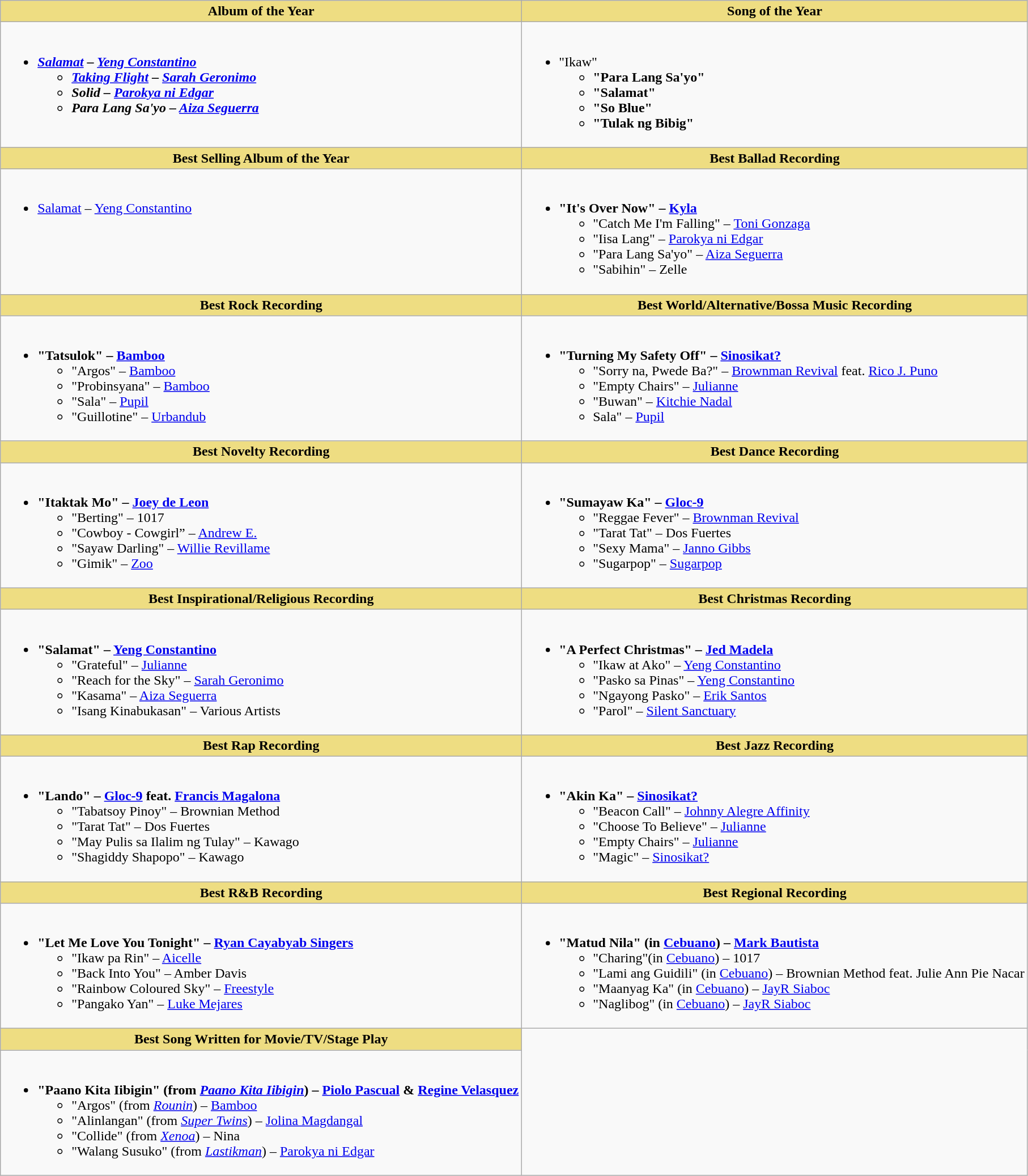<table class="wikitable">
<tr>
<th style="background:#EEDD82;" ! width:50%">Album of the Year</th>
<th style="background:#EEDD82;" ! width:50%">Song of the Year</th>
</tr>
<tr>
<td valign="top"><br><ul><li><strong><em><a href='#'>Salamat</a><em> – <a href='#'>Yeng Constantino</a><strong><ul><li></em><a href='#'>Taking Flight</a><em> – <a href='#'>Sarah Geronimo</a></li><li></em>Solid<em> – <a href='#'>Parokya ni Edgar</a></li><li></em>Para Lang Sa'yo<em> – <a href='#'>Aiza Seguerra</a></li></ul></li></ul></td>
<td valign="top"><br><ul><li></strong>"Ikaw"<strong><ul><li>"Para Lang Sa'yo"</li></ul><ul><li>"Salamat"</li></ul><ul><li>"So Blue"</li></ul><ul><li>"Tulak ng Bibig"</li></ul></li></ul></td>
</tr>
<tr>
<th style="background:#EEDD82;" ! width:50%">Best Selling Album of the Year</th>
<th style="background:#EEDD82;" ! width:50%">Best Ballad Recording</th>
</tr>
<tr>
<td valign="top"><br><ul><li></em></strong><a href='#'>Salamat</a></em> – <a href='#'>Yeng Constantino</a></strong></li></ul></td>
<td valign="top"><br><ul><li><strong>"It's Over Now" – <a href='#'>Kyla</a></strong><ul><li>"Catch Me I'm Falling" – <a href='#'>Toni Gonzaga</a></li><li>"Iisa Lang" – <a href='#'>Parokya ni Edgar</a></li><li>"Para Lang Sa'yo" – <a href='#'>Aiza Seguerra</a></li><li>"Sabihin" – Zelle</li></ul></li></ul></td>
</tr>
<tr>
<th style="background:#EEDD82;" ! width:50%">Best Rock Recording</th>
<th style="background:#EEDD82;" ! width:50%">Best World/Alternative/Bossa Music Recording</th>
</tr>
<tr>
<td valign="top"><br><ul><li><strong>"Tatsulok" – <a href='#'>Bamboo</a></strong><ul><li>"Argos" – <a href='#'>Bamboo</a></li><li>"Probinsyana" – <a href='#'>Bamboo</a></li><li>"Sala" – <a href='#'>Pupil</a></li><li>"Guillotine" – <a href='#'>Urbandub</a></li></ul></li></ul></td>
<td valign="top"><br><ul><li><strong>"Turning My Safety Off" – <a href='#'>Sinosikat?</a></strong><ul><li>"Sorry na, Pwede Ba?" – <a href='#'>Brownman Revival</a> feat. <a href='#'>Rico J. Puno</a></li><li>"Empty Chairs" – <a href='#'>Julianne</a></li><li>"Buwan" – <a href='#'>Kitchie Nadal</a></li><li>Sala" – <a href='#'>Pupil</a></li></ul></li></ul></td>
</tr>
<tr>
<th style="background:#EEDD82;" ! width:50%">Best Novelty Recording</th>
<th style="background:#EEDD82;" ! width:50%">Best Dance Recording</th>
</tr>
<tr>
<td valign="top"><br><ul><li><strong>"Itaktak Mo" – <a href='#'>Joey de Leon</a></strong><ul><li>"Berting" – 1017</li><li>"Cowboy - Cowgirl” – <a href='#'>Andrew E.</a></li><li>"Sayaw Darling" – <a href='#'>Willie Revillame</a></li><li>"Gimik" – <a href='#'>Zoo</a></li></ul></li></ul></td>
<td valign="top"><br><ul><li><strong>"Sumayaw Ka" – <a href='#'>Gloc-9</a></strong><ul><li>"Reggae Fever" – <a href='#'>Brownman Revival</a></li><li>"Tarat Tat" – Dos Fuertes</li><li>"Sexy Mama" – <a href='#'>Janno Gibbs</a></li><li>"Sugarpop" – <a href='#'>Sugarpop</a></li></ul></li></ul></td>
</tr>
<tr>
<th style="background:#EEDD82;" ! width:50%">Best Inspirational/Religious Recording</th>
<th style="background:#EEDD82;" ! width:50%">Best Christmas Recording</th>
</tr>
<tr>
<td valign="top"><br><ul><li><strong>"Salamat" – <a href='#'>Yeng Constantino</a></strong><ul><li>"Grateful" – <a href='#'>Julianne</a></li><li>"Reach for the Sky" – <a href='#'>Sarah Geronimo</a></li><li>"Kasama" – <a href='#'>Aiza Seguerra</a></li><li>"Isang Kinabukasan" – Various Artists</li></ul></li></ul></td>
<td valign="top"><br><ul><li><strong>"A Perfect Christmas" – <a href='#'>Jed Madela</a></strong><ul><li>"Ikaw at Ako" – <a href='#'>Yeng Constantino</a></li><li>"Pasko sa Pinas" – <a href='#'>Yeng Constantino</a></li><li>"Ngayong Pasko" – <a href='#'>Erik Santos</a></li><li>"Parol" – <a href='#'>Silent Sanctuary</a></li></ul></li></ul></td>
</tr>
<tr>
<th style="background:#EEDD82;" ! width:50%">Best Rap Recording</th>
<th style="background:#EEDD82;" ! width:50%">Best Jazz Recording</th>
</tr>
<tr>
<td valign="top"><br><ul><li><strong>"Lando" – <a href='#'>Gloc-9</a> feat. <a href='#'>Francis Magalona</a></strong><ul><li>"Tabatsoy Pinoy" – Brownian Method</li><li>"Tarat Tat" – Dos Fuertes</li><li>"May Pulis sa Ilalim ng Tulay" – Kawago</li><li>"Shagiddy Shapopo" – Kawago</li></ul></li></ul></td>
<td valign="top"><br><ul><li><strong>"Akin Ka" – <a href='#'>Sinosikat?</a></strong><ul><li>"Beacon Call" – <a href='#'>Johnny Alegre Affinity</a></li><li>"Choose To Believe" – <a href='#'>Julianne</a></li><li>"Empty Chairs" – <a href='#'>Julianne</a></li><li>"Magic" – <a href='#'>Sinosikat?</a></li></ul></li></ul></td>
</tr>
<tr>
<th style="background:#EEDD82;" ! width:50%">Best R&B Recording</th>
<th style="background:#EEDD82;" ! width:50%">Best Regional Recording</th>
</tr>
<tr>
<td valign="top"><br><ul><li><strong>"Let Me Love You Tonight" – <a href='#'>Ryan Cayabyab Singers</a></strong><ul><li>"Ikaw pa Rin" – <a href='#'>Aicelle</a></li><li>"Back Into You" – Amber Davis</li><li>"Rainbow Coloured Sky" – <a href='#'>Freestyle</a></li><li>"Pangako Yan" – <a href='#'>Luke Mejares</a></li></ul></li></ul></td>
<td valign="top"><br><ul><li><strong>"Matud Nila" (in <a href='#'>Cebuano</a>) – <a href='#'>Mark Bautista</a></strong><ul><li>"Charing"(in <a href='#'>Cebuano</a>) – 1017</li><li>"Lami ang Guidili" (in <a href='#'>Cebuano</a>) – Brownian Method feat. Julie Ann Pie Nacar</li><li>"Maanyag Ka" (in <a href='#'>Cebuano</a>) – <a href='#'>JayR Siaboc</a></li><li>"Naglibog" (in <a href='#'>Cebuano</a>)  – <a href='#'>JayR Siaboc</a></li></ul></li></ul></td>
</tr>
<tr>
<th style="background:#EEDD82;" ! width:50%">Best Song Written for Movie/TV/Stage Play</th>
</tr>
<tr>
<td valign="top"><br><ul><li><strong>"Paano Kita Iibigin" (from <em><a href='#'>Paano Kita Iibigin</a></em>) – <a href='#'>Piolo Pascual</a> & <a href='#'>Regine Velasquez</a></strong><ul><li>"Argos" (from <em><a href='#'>Rounin</a></em>) – <a href='#'>Bamboo</a></li><li>"Alinlangan" (from <em><a href='#'>Super Twins</a></em>) – <a href='#'>Jolina Magdangal</a></li><li>"Collide" (from <em><a href='#'>Xenoa</a></em>) – Nina</li><li>"Walang Susuko" (from <em><a href='#'>Lastikman</a></em>) – <a href='#'>Parokya ni Edgar</a></li></ul></li></ul></td>
</tr>
</table>
